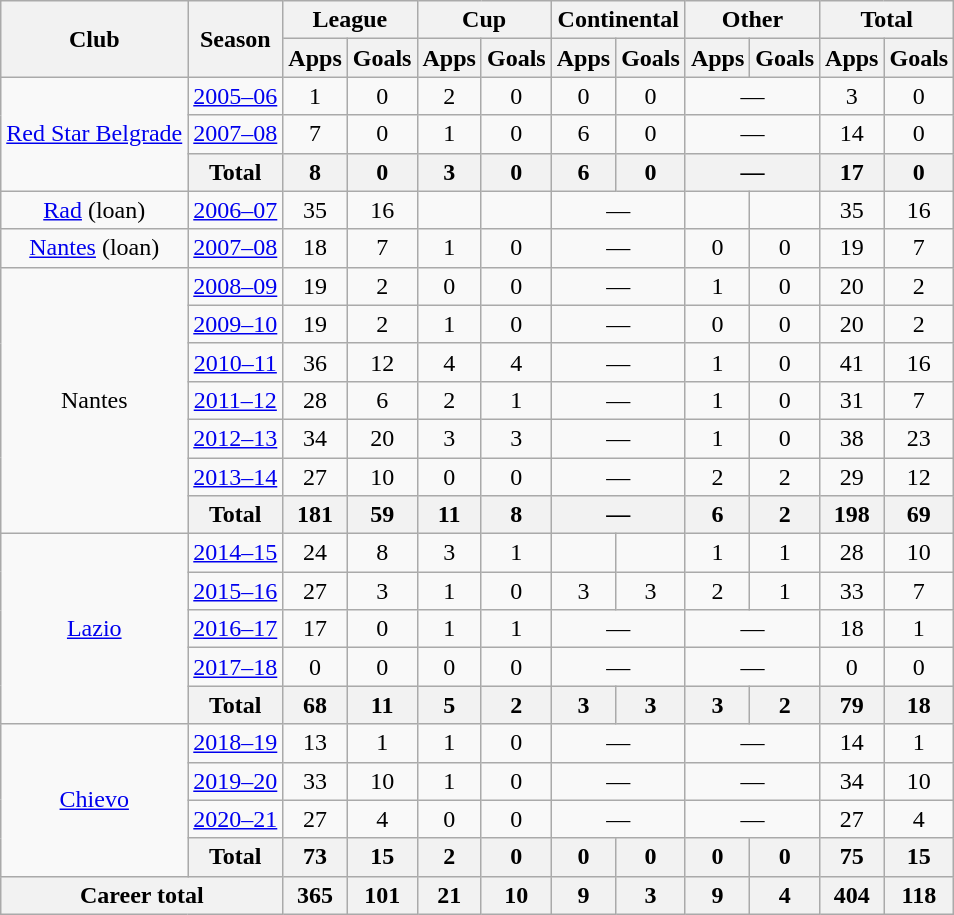<table class="wikitable" style="text-align:center">
<tr>
<th rowspan="2">Club</th>
<th rowspan="2">Season</th>
<th colspan="2">League</th>
<th colspan="2">Cup</th>
<th colspan="2">Continental</th>
<th colspan="2">Other</th>
<th colspan="2">Total</th>
</tr>
<tr>
<th>Apps</th>
<th>Goals</th>
<th>Apps</th>
<th>Goals</th>
<th>Apps</th>
<th>Goals</th>
<th>Apps</th>
<th>Goals</th>
<th>Apps</th>
<th>Goals</th>
</tr>
<tr>
<td rowspan="3"><a href='#'>Red Star Belgrade</a></td>
<td><a href='#'>2005–06</a></td>
<td>1</td>
<td>0</td>
<td>2</td>
<td>0</td>
<td>0</td>
<td>0</td>
<td colspan="2">—</td>
<td>3</td>
<td>0</td>
</tr>
<tr>
<td><a href='#'>2007–08</a></td>
<td>7</td>
<td>0</td>
<td>1</td>
<td>0</td>
<td>6</td>
<td>0</td>
<td colspan="2">—</td>
<td>14</td>
<td>0</td>
</tr>
<tr>
<th>Total</th>
<th>8</th>
<th>0</th>
<th>3</th>
<th>0</th>
<th>6</th>
<th>0</th>
<th colspan="2">—</th>
<th>17</th>
<th>0</th>
</tr>
<tr>
<td><a href='#'>Rad</a> (loan)</td>
<td><a href='#'>2006–07</a></td>
<td>35</td>
<td>16</td>
<td></td>
<td></td>
<td colspan="2">—</td>
<td></td>
<td></td>
<td>35</td>
<td>16</td>
</tr>
<tr>
<td><a href='#'>Nantes</a> (loan)</td>
<td><a href='#'>2007–08</a></td>
<td>18</td>
<td>7</td>
<td>1</td>
<td>0</td>
<td colspan="2">—</td>
<td>0</td>
<td>0</td>
<td>19</td>
<td>7</td>
</tr>
<tr>
<td rowspan="7">Nantes</td>
<td><a href='#'>2008–09</a></td>
<td>19</td>
<td>2</td>
<td>0</td>
<td>0</td>
<td colspan="2">—</td>
<td>1</td>
<td>0</td>
<td>20</td>
<td>2</td>
</tr>
<tr>
<td><a href='#'>2009–10</a></td>
<td>19</td>
<td>2</td>
<td>1</td>
<td>0</td>
<td colspan="2">—</td>
<td>0</td>
<td>0</td>
<td>20</td>
<td>2</td>
</tr>
<tr>
<td><a href='#'>2010–11</a></td>
<td>36</td>
<td>12</td>
<td>4</td>
<td>4</td>
<td colspan="2">—</td>
<td>1</td>
<td>0</td>
<td>41</td>
<td>16</td>
</tr>
<tr>
<td><a href='#'>2011–12</a></td>
<td>28</td>
<td>6</td>
<td>2</td>
<td>1</td>
<td colspan="2">—</td>
<td>1</td>
<td>0</td>
<td>31</td>
<td>7</td>
</tr>
<tr>
<td><a href='#'>2012–13</a></td>
<td>34</td>
<td>20</td>
<td>3</td>
<td>3</td>
<td colspan="2">—</td>
<td>1</td>
<td>0</td>
<td>38</td>
<td>23</td>
</tr>
<tr>
<td><a href='#'>2013–14</a></td>
<td>27</td>
<td>10</td>
<td>0</td>
<td>0</td>
<td colspan="2">—</td>
<td>2</td>
<td>2</td>
<td>29</td>
<td>12</td>
</tr>
<tr>
<th>Total</th>
<th>181</th>
<th>59</th>
<th>11</th>
<th>8</th>
<th colspan="2">—</th>
<th>6</th>
<th>2</th>
<th>198</th>
<th>69</th>
</tr>
<tr>
<td rowspan="5"><a href='#'>Lazio</a></td>
<td><a href='#'>2014–15</a></td>
<td>24</td>
<td>8</td>
<td>3</td>
<td>1</td>
<td></td>
<td></td>
<td>1</td>
<td>1</td>
<td>28</td>
<td>10</td>
</tr>
<tr>
<td><a href='#'>2015–16</a></td>
<td>27</td>
<td>3</td>
<td>1</td>
<td>0</td>
<td>3</td>
<td>3</td>
<td>2</td>
<td>1</td>
<td>33</td>
<td>7</td>
</tr>
<tr>
<td><a href='#'>2016–17</a></td>
<td>17</td>
<td>0</td>
<td>1</td>
<td>1</td>
<td colspan="2">—</td>
<td colspan="2">—</td>
<td>18</td>
<td>1</td>
</tr>
<tr>
<td><a href='#'>2017–18</a></td>
<td>0</td>
<td>0</td>
<td>0</td>
<td>0</td>
<td colspan="2">—</td>
<td colspan="2">—</td>
<td>0</td>
<td>0</td>
</tr>
<tr>
<th>Total</th>
<th>68</th>
<th>11</th>
<th>5</th>
<th>2</th>
<th>3</th>
<th>3</th>
<th>3</th>
<th>2</th>
<th>79</th>
<th>18</th>
</tr>
<tr>
<td rowspan="4"><a href='#'>Chievo</a></td>
<td><a href='#'>2018–19</a></td>
<td>13</td>
<td>1</td>
<td>1</td>
<td>0</td>
<td colspan="2">—</td>
<td colspan="2">—</td>
<td>14</td>
<td>1</td>
</tr>
<tr>
<td><a href='#'>2019–20</a></td>
<td>33</td>
<td>10</td>
<td>1</td>
<td>0</td>
<td colspan="2">—</td>
<td colspan="2">—</td>
<td>34</td>
<td>10</td>
</tr>
<tr>
<td><a href='#'>2020–21</a></td>
<td>27</td>
<td>4</td>
<td>0</td>
<td>0</td>
<td colspan="2">—</td>
<td colspan="2">—</td>
<td>27</td>
<td>4</td>
</tr>
<tr>
<th colspan="1">Total</th>
<th>73</th>
<th>15</th>
<th>2</th>
<th>0</th>
<th>0</th>
<th>0</th>
<th>0</th>
<th>0</th>
<th>75</th>
<th>15</th>
</tr>
<tr>
<th colspan="2">Career total</th>
<th>365</th>
<th>101</th>
<th>21</th>
<th>10</th>
<th>9</th>
<th>3</th>
<th>9</th>
<th>4</th>
<th>404</th>
<th>118</th>
</tr>
</table>
